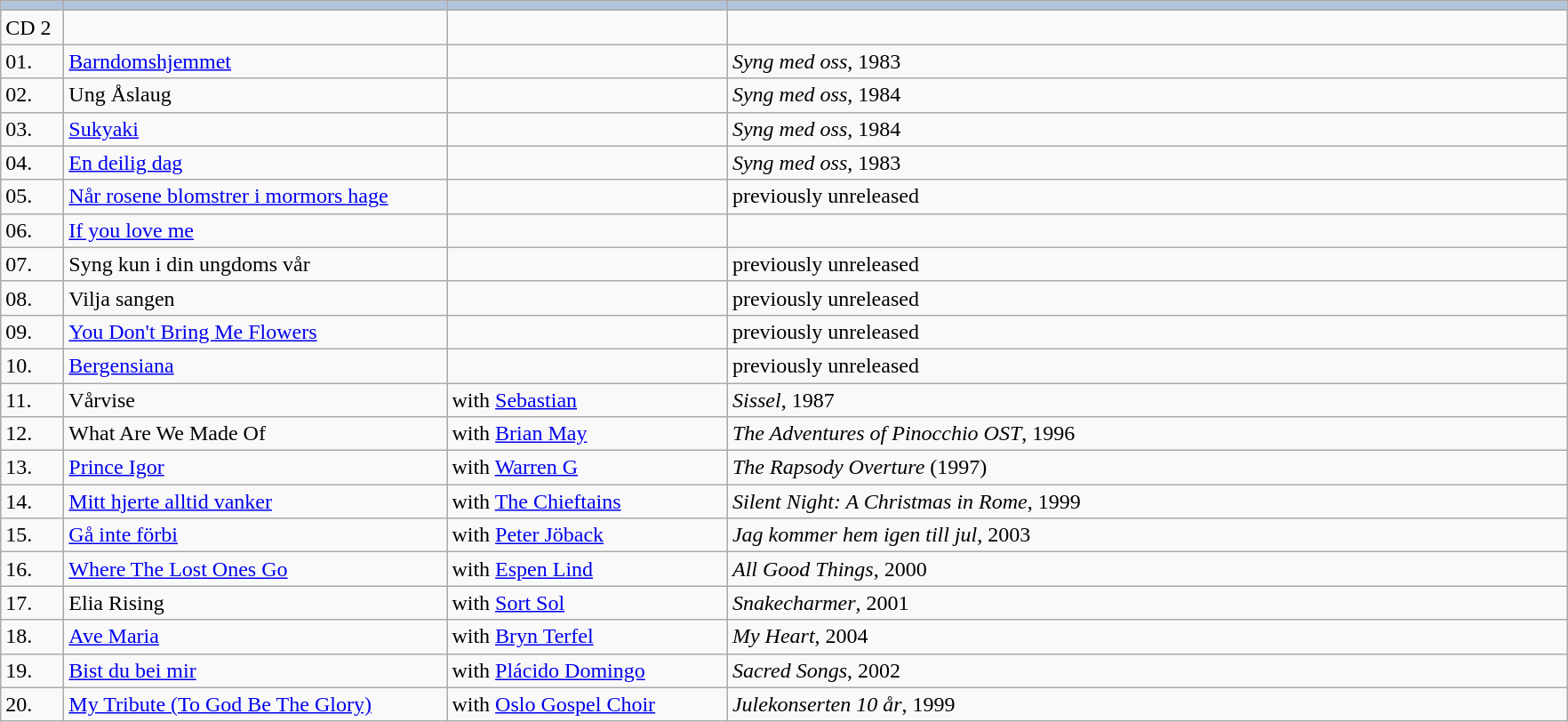<table class="wikitable">
<tr>
<th style="background:#B0C4DE;" width="40"></th>
<th style="background:#B0C4DE;" width="280"></th>
<th style="background:#B0C4DE;" width="203"></th>
<th style="background:#B0C4DE;" width="622"></th>
</tr>
<tr>
<td>CD 2</td>
<td></td>
<td></td>
<td></td>
</tr>
<tr>
<td>01.</td>
<td><a href='#'>Barndomshjemmet</a></td>
<td></td>
<td><em>Syng med oss</em>, 1983</td>
</tr>
<tr>
<td>02.</td>
<td>Ung Åslaug</td>
<td></td>
<td><em>Syng med oss</em>, 1984</td>
</tr>
<tr>
<td>03.</td>
<td><a href='#'>Sukyaki</a></td>
<td></td>
<td><em>Syng med oss</em>, 1984</td>
</tr>
<tr>
<td>04.</td>
<td><a href='#'>En deilig dag</a></td>
<td></td>
<td><em>Syng med oss</em>, 1983</td>
</tr>
<tr>
<td>05.</td>
<td><a href='#'>Når rosene blomstrer i mormors hage</a></td>
<td></td>
<td>previously unreleased</td>
</tr>
<tr>
<td>06.</td>
<td><a href='#'>If you love me</a></td>
<td></td>
<td></td>
</tr>
<tr>
<td>07.</td>
<td>Syng kun i din ungdoms vår</td>
<td></td>
<td>previously unreleased</td>
</tr>
<tr>
<td>08.</td>
<td>Vilja sangen</td>
<td></td>
<td>previously unreleased</td>
</tr>
<tr>
<td>09.</td>
<td><a href='#'>You Don't Bring Me Flowers</a></td>
<td></td>
<td>previously unreleased</td>
</tr>
<tr>
<td>10.</td>
<td><a href='#'>Bergensiana</a></td>
<td></td>
<td>previously unreleased</td>
</tr>
<tr>
<td>11.</td>
<td>Vårvise</td>
<td>with <a href='#'>Sebastian</a></td>
<td><em>Sissel</em>, 1987</td>
</tr>
<tr>
<td>12.</td>
<td>What Are We Made Of</td>
<td>with <a href='#'>Brian May</a></td>
<td><em>The Adventures of Pinocchio OST</em>, 1996</td>
</tr>
<tr>
<td>13.</td>
<td><a href='#'>Prince Igor</a></td>
<td>with <a href='#'>Warren G</a></td>
<td><em>The Rapsody Overture</em> (1997)</td>
</tr>
<tr>
<td>14.</td>
<td><a href='#'>Mitt hjerte alltid vanker</a></td>
<td>with <a href='#'>The Chieftains</a></td>
<td><em>Silent Night: A Christmas in Rome</em>, 1999</td>
</tr>
<tr>
<td>15.</td>
<td><a href='#'>Gå inte förbi</a></td>
<td>with <a href='#'>Peter Jöback</a></td>
<td><em>Jag kommer hem igen till jul</em>, 2003</td>
</tr>
<tr>
<td>16.</td>
<td><a href='#'>Where The Lost Ones Go</a></td>
<td>with <a href='#'>Espen Lind</a></td>
<td><em>All Good Things</em>, 2000</td>
</tr>
<tr>
<td>17.</td>
<td>Elia Rising</td>
<td>with <a href='#'>Sort Sol</a></td>
<td><em>Snakecharmer</em>, 2001</td>
</tr>
<tr>
<td>18.</td>
<td><a href='#'>Ave Maria</a></td>
<td>with <a href='#'>Bryn Terfel</a></td>
<td><em>My Heart</em>, 2004</td>
</tr>
<tr>
<td>19.</td>
<td><a href='#'>Bist du bei mir</a></td>
<td>with <a href='#'>Plácido Domingo</a></td>
<td><em>Sacred Songs</em>, 2002</td>
</tr>
<tr>
<td>20.</td>
<td><a href='#'>My Tribute (To God Be The Glory)</a></td>
<td>with <a href='#'>Oslo Gospel Choir</a></td>
<td><em>Julekonserten 10 år</em>, 1999</td>
</tr>
</table>
